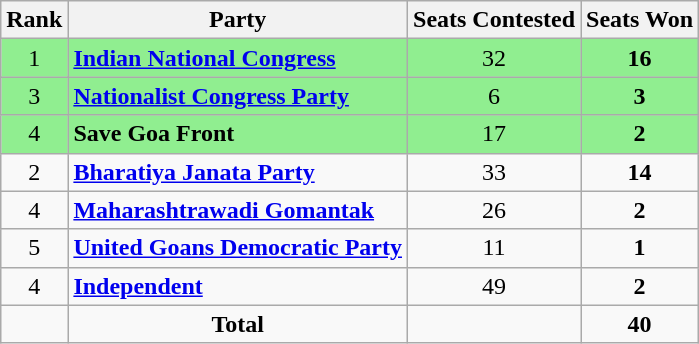<table class="wikitable sortable" style="text-align: center;">
<tr>
<th align="center">Rank</th>
<th align="center">Party</th>
<th align="center">Seats Contested</th>
<th align="center">Seats Won</th>
</tr>
<tr style="background: #90EE90;">
<td>1</td>
<td align="left"><strong><a href='#'>Indian National Congress</a></strong></td>
<td>32</td>
<td><strong>16</strong></td>
</tr>
<tr style="background: #90EE90;">
<td>3</td>
<td align="left"><strong><a href='#'>Nationalist Congress Party</a></strong></td>
<td>6</td>
<td><strong>3</strong></td>
</tr>
<tr style="background: #90EE90;">
<td>4</td>
<td align="left"><strong>Save Goa Front</strong></td>
<td>17</td>
<td><strong>2</strong></td>
</tr>
<tr>
<td>2</td>
<td align="left"><strong><a href='#'>Bharatiya Janata Party</a></strong></td>
<td>33</td>
<td><strong>14</strong></td>
</tr>
<tr>
<td>4</td>
<td align="left"><strong><a href='#'>Maharashtrawadi Gomantak</a></strong></td>
<td>26</td>
<td><strong>2</strong></td>
</tr>
<tr>
<td>5</td>
<td align="left"><strong><a href='#'>United Goans Democratic Party</a></strong></td>
<td>11</td>
<td><strong>1</strong></td>
</tr>
<tr>
<td>4</td>
<td align="left"><strong><a href='#'>Independent</a></strong></td>
<td>49</td>
<td><strong>2</strong></td>
</tr>
<tr>
<td></td>
<td align="centre"><strong>Total </strong></td>
<td></td>
<td><strong>40</strong></td>
</tr>
</table>
